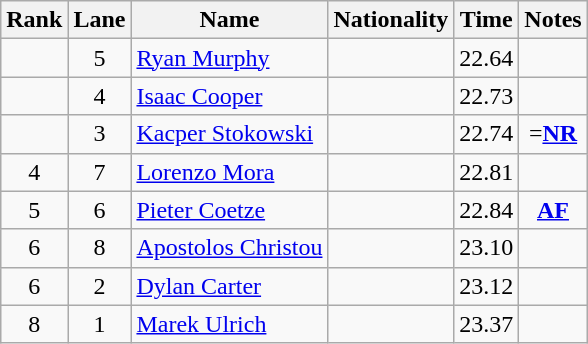<table class="wikitable sortable" style="text-align:center">
<tr>
<th>Rank</th>
<th>Lane</th>
<th>Name</th>
<th>Nationality</th>
<th>Time</th>
<th>Notes</th>
</tr>
<tr>
<td></td>
<td>5</td>
<td align=left><a href='#'>Ryan Murphy</a></td>
<td align=left></td>
<td>22.64</td>
<td></td>
</tr>
<tr>
<td></td>
<td>4</td>
<td align=left><a href='#'>Isaac Cooper</a></td>
<td align=left></td>
<td>22.73</td>
<td></td>
</tr>
<tr>
<td></td>
<td>3</td>
<td align=left><a href='#'>Kacper Stokowski</a></td>
<td align=left></td>
<td>22.74</td>
<td>=<strong><a href='#'>NR</a></strong></td>
</tr>
<tr>
<td>4</td>
<td>7</td>
<td align=left><a href='#'>Lorenzo Mora</a></td>
<td align=left></td>
<td>22.81</td>
<td></td>
</tr>
<tr>
<td>5</td>
<td>6</td>
<td align=left><a href='#'>Pieter Coetze</a></td>
<td align=left></td>
<td>22.84</td>
<td><strong><a href='#'>AF</a></strong></td>
</tr>
<tr>
<td>6</td>
<td>8</td>
<td align=left><a href='#'>Apostolos Christou</a></td>
<td align=left></td>
<td>23.10</td>
<td></td>
</tr>
<tr>
<td>6</td>
<td>2</td>
<td align=left><a href='#'>Dylan Carter</a></td>
<td align=left></td>
<td>23.12</td>
<td></td>
</tr>
<tr>
<td>8</td>
<td>1</td>
<td align=left><a href='#'>Marek Ulrich</a></td>
<td align=left></td>
<td>23.37</td>
<td></td>
</tr>
</table>
